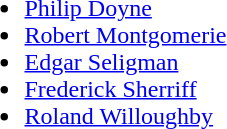<table>
<tr>
<td><br><ul><li><a href='#'>Philip Doyne</a></li><li><a href='#'>Robert Montgomerie</a></li><li><a href='#'>Edgar Seligman</a></li><li><a href='#'>Frederick Sherriff</a></li><li><a href='#'>Roland Willoughby</a></li></ul></td>
</tr>
</table>
